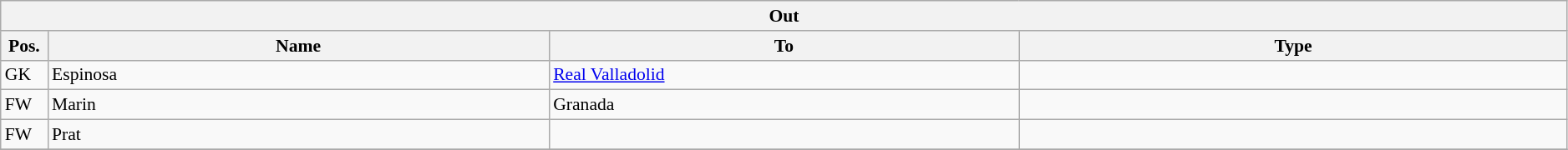<table class="wikitable" style="font-size:90%;width:99%;">
<tr>
<th colspan="4">Out</th>
</tr>
<tr>
<th width=3%>Pos.</th>
<th width=32%>Name</th>
<th width=30%>To</th>
<th width=35%>Type</th>
</tr>
<tr>
<td>GK</td>
<td>Espinosa</td>
<td><a href='#'>Real Valladolid</a></td>
<td></td>
</tr>
<tr>
<td>FW</td>
<td>Marin</td>
<td>Granada</td>
<td></td>
</tr>
<tr>
<td>FW</td>
<td>Prat</td>
<td></td>
<td></td>
</tr>
<tr>
</tr>
</table>
